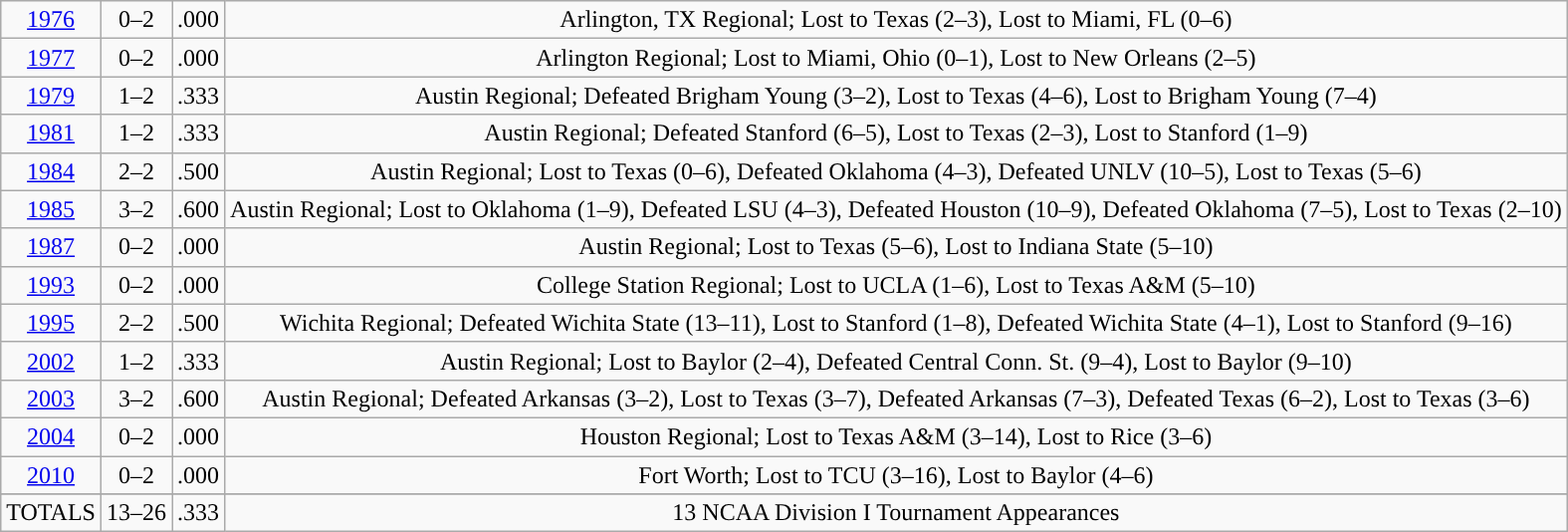<table class="wikitable sortable" style="text-align:center">
<tr>
<td><a href='#'>1976</a></td>
<td>0–2</td>
<td>.000</td>
<td>Arlington, TX Regional; Lost to Texas (2–3), Lost to Miami, FL (0–6)</td>
</tr>
<tr>
<td><a href='#'>1977</a></td>
<td>0–2</td>
<td>.000</td>
<td>Arlington Regional; Lost to Miami, Ohio (0–1), Lost to New Orleans (2–5)</td>
</tr>
<tr>
<td><a href='#'>1979</a></td>
<td>1–2</td>
<td>.333</td>
<td>Austin Regional; Defeated Brigham Young (3–2), Lost to Texas (4–6), Lost to Brigham Young (7–4)</td>
</tr>
<tr>
<td><a href='#'>1981</a></td>
<td>1–2</td>
<td>.333</td>
<td>Austin Regional; Defeated Stanford (6–5), Lost to Texas (2–3), Lost to Stanford (1–9)</td>
</tr>
<tr>
<td><a href='#'>1984</a></td>
<td>2–2</td>
<td>.500</td>
<td>Austin Regional; Lost to Texas (0–6), Defeated Oklahoma (4–3), Defeated UNLV (10–5), Lost to Texas (5–6)</td>
</tr>
<tr>
<td><a href='#'>1985</a></td>
<td>3–2</td>
<td>.600</td>
<td>Austin Regional; Lost to Oklahoma (1–9), Defeated LSU (4–3), Defeated Houston (10–9), Defeated Oklahoma (7–5), Lost to Texas (2–10)</td>
</tr>
<tr>
<td><a href='#'>1987</a></td>
<td>0–2</td>
<td>.000</td>
<td>Austin Regional; Lost to Texas (5–6), Lost to Indiana State (5–10)</td>
</tr>
<tr>
<td><a href='#'>1993</a></td>
<td>0–2</td>
<td>.000</td>
<td>College Station Regional; Lost to UCLA (1–6), Lost to Texas A&M (5–10)</td>
</tr>
<tr>
<td><a href='#'>1995</a></td>
<td>2–2</td>
<td>.500</td>
<td>Wichita Regional; Defeated Wichita State (13–11), Lost to Stanford (1–8), Defeated Wichita State (4–1), Lost to Stanford (9–16)</td>
</tr>
<tr>
<td><a href='#'>2002</a></td>
<td>1–2</td>
<td>.333</td>
<td>Austin Regional; Lost to Baylor (2–4), Defeated Central Conn. St. (9–4), Lost to Baylor (9–10)</td>
</tr>
<tr>
<td><a href='#'>2003</a></td>
<td>3–2</td>
<td>.600</td>
<td>Austin Regional; Defeated Arkansas (3–2), Lost to Texas (3–7), Defeated Arkansas (7–3), Defeated Texas (6–2), Lost to Texas (3–6)</td>
</tr>
<tr>
<td><a href='#'>2004</a></td>
<td>0–2</td>
<td>.000</td>
<td>Houston Regional; Lost to Texas A&M (3–14), Lost to Rice (3–6)</td>
</tr>
<tr>
<td><a href='#'>2010</a></td>
<td>0–2</td>
<td>.000</td>
<td>Fort Worth; Lost to TCU (3–16), Lost to Baylor (4–6)</td>
</tr>
<tr>
</tr>
<tr class="sortbottom">
<td>TOTALS</td>
<td>13–26</td>
<td>.333</td>
<td>13 NCAA Division I Tournament Appearances</td>
</tr>
</table>
